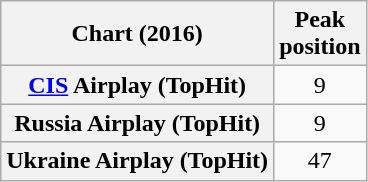<table class="wikitable sortable plainrowheaders" style="text-align:center">
<tr>
<th scope="col">Chart (2016)</th>
<th scope="col">Peak<br>position</th>
</tr>
<tr>
<th scope="row"><a href='#'>CIS</a> Airplay (TopHit)</th>
<td>9</td>
</tr>
<tr>
<th scope="row">Russia Airplay (TopHit)</th>
<td>9</td>
</tr>
<tr>
<th scope="row">Ukraine Airplay (TopHit)</th>
<td>47</td>
</tr>
</table>
